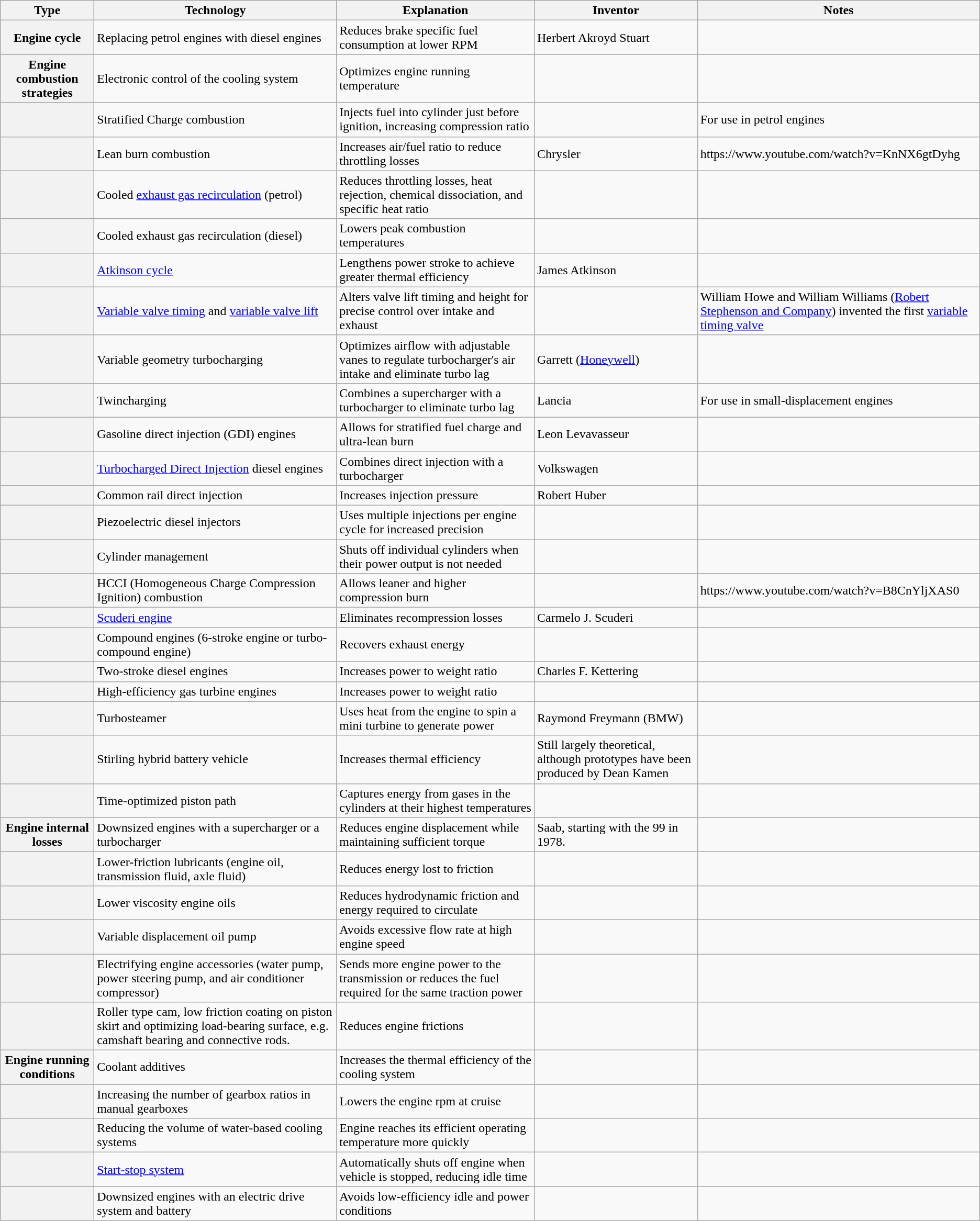<table class="wikitable">
<tr>
<th>Type</th>
<th>Technology</th>
<th>Explanation</th>
<th>Inventor</th>
<th>Notes</th>
</tr>
<tr>
<th>Engine cycle</th>
<td>Replacing petrol engines with diesel engines</td>
<td>Reduces brake specific fuel consumption at lower RPM</td>
<td>Herbert Akroyd Stuart</td>
<td></td>
</tr>
<tr>
<th>Engine combustion strategies</th>
<td>Electronic control of the cooling system</td>
<td>Optimizes engine running temperature</td>
<td></td>
<td></td>
</tr>
<tr>
<th></th>
<td>Stratified Charge combustion</td>
<td>Injects fuel into cylinder just before ignition, increasing compression ratio</td>
<td></td>
<td>For use in petrol engines</td>
</tr>
<tr>
<th></th>
<td>Lean burn combustion</td>
<td>Increases air/fuel ratio to reduce throttling losses</td>
<td>Chrysler</td>
<td>https://www.youtube.com/watch?v=KnNX6gtDyhg</td>
</tr>
<tr>
<th></th>
<td>Cooled <a href='#'>exhaust gas recirculation</a> (petrol)</td>
<td>Reduces throttling losses, heat rejection, chemical dissociation, and specific heat ratio</td>
<td></td>
<td></td>
</tr>
<tr>
<th></th>
<td>Cooled exhaust gas recirculation (diesel)</td>
<td>Lowers peak combustion temperatures</td>
<td></td>
<td></td>
</tr>
<tr>
<th></th>
<td><a href='#'>Atkinson cycle</a></td>
<td>Lengthens power stroke to achieve greater thermal efficiency</td>
<td>James Atkinson</td>
<td></td>
</tr>
<tr>
<th></th>
<td><a href='#'>Variable valve timing</a> and <a href='#'>variable valve lift</a></td>
<td>Alters valve lift timing and height for precise control over intake and exhaust</td>
<td></td>
<td>William Howe and William Williams (<a href='#'>Robert Stephenson and Company</a>) invented the first <a href='#'>variable timing valve</a></td>
</tr>
<tr>
<th></th>
<td>Variable geometry turbocharging</td>
<td>Optimizes airflow with adjustable vanes to regulate turbocharger's air intake and eliminate turbo lag</td>
<td>Garrett (<a href='#'>Honeywell</a>)</td>
<td></td>
</tr>
<tr>
<th></th>
<td>Twincharging</td>
<td>Combines a supercharger with a turbocharger to eliminate turbo lag</td>
<td>Lancia</td>
<td>For use in small-displacement engines</td>
</tr>
<tr>
<th></th>
<td>Gasoline direct injection (GDI) engines</td>
<td>Allows for stratified fuel charge and ultra-lean burn</td>
<td>Leon Levavasseur</td>
<td></td>
</tr>
<tr>
<th></th>
<td><a href='#'>Turbocharged Direct Injection</a> diesel engines</td>
<td>Combines direct injection with a turbocharger</td>
<td>Volkswagen</td>
<td></td>
</tr>
<tr>
<th></th>
<td>Common rail direct injection</td>
<td>Increases injection pressure</td>
<td>Robert Huber</td>
<td></td>
</tr>
<tr>
<th></th>
<td>Piezoelectric diesel injectors</td>
<td>Uses multiple injections per engine cycle for increased precision</td>
<td></td>
<td></td>
</tr>
<tr>
<th></th>
<td>Cylinder management</td>
<td>Shuts off individual cylinders when their power output is not needed</td>
<td></td>
<td></td>
</tr>
<tr>
<th></th>
<td>HCCI (Homogeneous Charge Compression Ignition) combustion</td>
<td>Allows leaner and higher compression burn</td>
<td></td>
<td>https://www.youtube.com/watch?v=B8CnYljXAS0</td>
</tr>
<tr>
<th></th>
<td><a href='#'>Scuderi engine</a></td>
<td>Eliminates recompression losses</td>
<td>Carmelo J. Scuderi</td>
<td></td>
</tr>
<tr>
<th></th>
<td>Compound engines (6-stroke engine or turbo-compound engine)</td>
<td>Recovers exhaust energy</td>
<td></td>
<td></td>
</tr>
<tr>
<th></th>
<td>Two-stroke diesel engines</td>
<td>Increases power to weight ratio</td>
<td>Charles F. Kettering</td>
<td></td>
</tr>
<tr>
<th></th>
<td>High-efficiency gas turbine engines</td>
<td>Increases power to weight ratio</td>
<td></td>
<td></td>
</tr>
<tr>
<th></th>
<td>Turbosteamer</td>
<td>Uses heat from the engine to spin a mini turbine to generate power</td>
<td>Raymond Freymann (BMW)</td>
<td></td>
</tr>
<tr>
<th></th>
<td>Stirling hybrid battery vehicle</td>
<td>Increases thermal efficiency</td>
<td>Still largely theoretical, although prototypes have been produced by Dean Kamen</td>
<td></td>
</tr>
<tr>
<th></th>
<td>Time-optimized piston path</td>
<td>Captures energy from gases in the cylinders at their highest temperatures</td>
<td></td>
<td></td>
</tr>
<tr>
<th>Engine internal losses</th>
<td>Downsized engines with a supercharger or a turbocharger</td>
<td>Reduces engine displacement while maintaining sufficient torque</td>
<td>Saab, starting with the 99 in 1978.</td>
<td></td>
</tr>
<tr>
<th></th>
<td>Lower-friction lubricants (engine oil, transmission fluid, axle fluid)</td>
<td>Reduces energy lost to friction</td>
<td></td>
<td></td>
</tr>
<tr>
<th></th>
<td>Lower viscosity engine oils</td>
<td>Reduces hydrodynamic friction and energy required to circulate</td>
<td></td>
<td></td>
</tr>
<tr>
<th></th>
<td>Variable displacement oil pump</td>
<td>Avoids excessive flow rate at high engine speed</td>
<td></td>
<td></td>
</tr>
<tr>
<th></th>
<td>Electrifying engine accessories (water pump, power steering pump, and air conditioner compressor)</td>
<td>Sends more engine power to the transmission or reduces the fuel required for the same traction power</td>
<td></td>
<td></td>
</tr>
<tr>
<th></th>
<td>Roller type cam, low friction coating on piston skirt and optimizing load-bearing surface, e.g. camshaft bearing and connective rods.</td>
<td>Reduces engine frictions</td>
<td></td>
<td></td>
</tr>
<tr>
<th>Engine running conditions</th>
<td>Coolant additives</td>
<td>Increases the thermal efficiency of the cooling system</td>
<td></td>
<td></td>
</tr>
<tr>
<th></th>
<td>Increasing the number of gearbox ratios in manual gearboxes</td>
<td>Lowers the engine rpm at cruise</td>
<td></td>
<td></td>
</tr>
<tr>
<th></th>
<td>Reducing the volume of water-based cooling systems</td>
<td>Engine reaches its efficient operating temperature more quickly</td>
<td></td>
<td></td>
</tr>
<tr>
<th></th>
<td><a href='#'>Start-stop system</a></td>
<td>Automatically shuts off engine when vehicle is stopped, reducing idle time</td>
<td></td>
<td></td>
</tr>
<tr>
<th></th>
<td>Downsized engines with an electric drive system and battery</td>
<td>Avoids low-efficiency idle and power conditions</td>
<td></td>
<td></td>
</tr>
</table>
